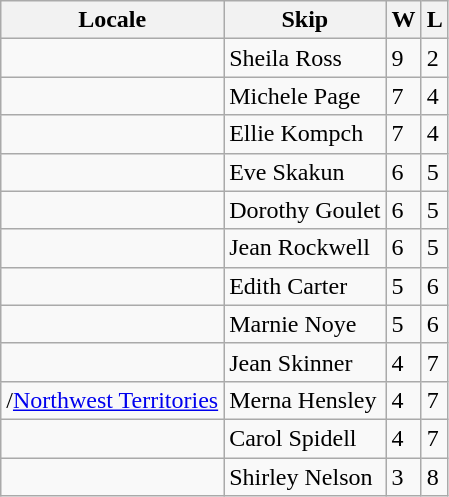<table class="wikitable" border="1">
<tr>
<th>Locale</th>
<th>Skip</th>
<th>W</th>
<th>L</th>
</tr>
<tr>
<td></td>
<td>Sheila Ross</td>
<td>9</td>
<td>2</td>
</tr>
<tr>
<td></td>
<td>Michele Page</td>
<td>7</td>
<td>4</td>
</tr>
<tr>
<td></td>
<td>Ellie Kompch</td>
<td>7</td>
<td>4</td>
</tr>
<tr>
<td></td>
<td>Eve Skakun</td>
<td>6</td>
<td>5</td>
</tr>
<tr>
<td></td>
<td>Dorothy Goulet</td>
<td>6</td>
<td>5</td>
</tr>
<tr>
<td></td>
<td>Jean Rockwell</td>
<td>6</td>
<td>5</td>
</tr>
<tr>
<td></td>
<td>Edith Carter</td>
<td>5</td>
<td>6</td>
</tr>
<tr>
<td></td>
<td>Marnie Noye</td>
<td>5</td>
<td>6</td>
</tr>
<tr>
<td></td>
<td>Jean Skinner</td>
<td>4</td>
<td>7</td>
</tr>
<tr>
<td>/<a href='#'>Northwest Territories</a></td>
<td>Merna Hensley</td>
<td>4</td>
<td>7</td>
</tr>
<tr>
<td></td>
<td>Carol Spidell</td>
<td>4</td>
<td>7</td>
</tr>
<tr>
<td></td>
<td>Shirley Nelson</td>
<td>3</td>
<td>8</td>
</tr>
</table>
